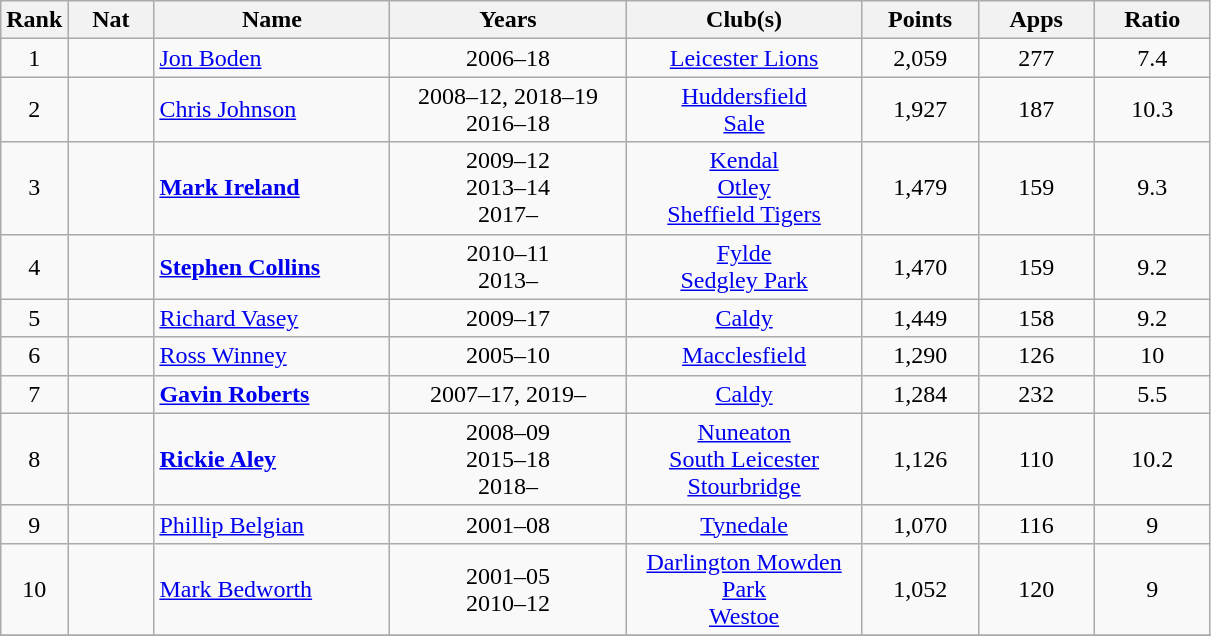<table class="wikitable sortable" style="text-align: center">
<tr>
<th>Rank</th>
<th width=50>Nat</th>
<th width=150>Name</th>
<th width=150>Years</th>
<th width=150>Club(s)</th>
<th width=70>Points</th>
<th width=70>Apps</th>
<th width=70>Ratio</th>
</tr>
<tr>
<td>1</td>
<td></td>
<td align=left><a href='#'>Jon Boden</a></td>
<td>2006–18</td>
<td><a href='#'>Leicester Lions</a></td>
<td>2,059</td>
<td>277</td>
<td>7.4</td>
</tr>
<tr>
<td>2</td>
<td></td>
<td align=left><a href='#'>Chris Johnson</a></td>
<td>2008–12, 2018–19<br>2016–18</td>
<td><a href='#'>Huddersfield</a><br><a href='#'>Sale</a></td>
<td>1,927</td>
<td>187</td>
<td>10.3</td>
</tr>
<tr>
<td>3</td>
<td></td>
<td align=left><strong><a href='#'>Mark Ireland</a></strong></td>
<td>2009–12<br>2013–14<br>2017–</td>
<td><a href='#'>Kendal</a><br><a href='#'>Otley</a><br><a href='#'>Sheffield Tigers</a></td>
<td>1,479</td>
<td>159</td>
<td>9.3</td>
</tr>
<tr>
<td>4</td>
<td></td>
<td align=left><strong><a href='#'>Stephen Collins</a></strong></td>
<td>2010–11<br>2013–</td>
<td><a href='#'>Fylde</a><br><a href='#'>Sedgley Park</a></td>
<td>1,470</td>
<td>159</td>
<td>9.2</td>
</tr>
<tr>
<td>5</td>
<td></td>
<td align=left><a href='#'>Richard Vasey</a></td>
<td>2009–17</td>
<td><a href='#'>Caldy</a></td>
<td>1,449</td>
<td>158</td>
<td>9.2</td>
</tr>
<tr>
<td>6</td>
<td></td>
<td align=left><a href='#'>Ross Winney</a></td>
<td>2005–10</td>
<td><a href='#'>Macclesfield</a></td>
<td>1,290</td>
<td>126</td>
<td>10</td>
</tr>
<tr>
<td>7</td>
<td></td>
<td align=left><strong><a href='#'>Gavin Roberts</a></strong></td>
<td>2007–17, 2019–</td>
<td><a href='#'>Caldy</a></td>
<td>1,284</td>
<td>232</td>
<td>5.5</td>
</tr>
<tr>
<td>8</td>
<td></td>
<td align=left><strong><a href='#'>Rickie Aley</a></strong></td>
<td>2008–09<br>2015–18<br>2018–</td>
<td><a href='#'>Nuneaton</a><br><a href='#'>South Leicester</a><br><a href='#'>Stourbridge</a></td>
<td>1,126</td>
<td>110</td>
<td>10.2</td>
</tr>
<tr>
<td>9</td>
<td></td>
<td align=left><a href='#'>Phillip Belgian</a></td>
<td>2001–08</td>
<td><a href='#'>Tynedale</a></td>
<td>1,070</td>
<td>116</td>
<td>9</td>
</tr>
<tr>
<td>10</td>
<td></td>
<td align=left><a href='#'>Mark Bedworth</a></td>
<td>2001–05<br>2010–12</td>
<td><a href='#'>Darlington Mowden Park</a><br><a href='#'>Westoe</a></td>
<td>1,052</td>
<td>120</td>
<td>9</td>
</tr>
<tr>
</tr>
</table>
